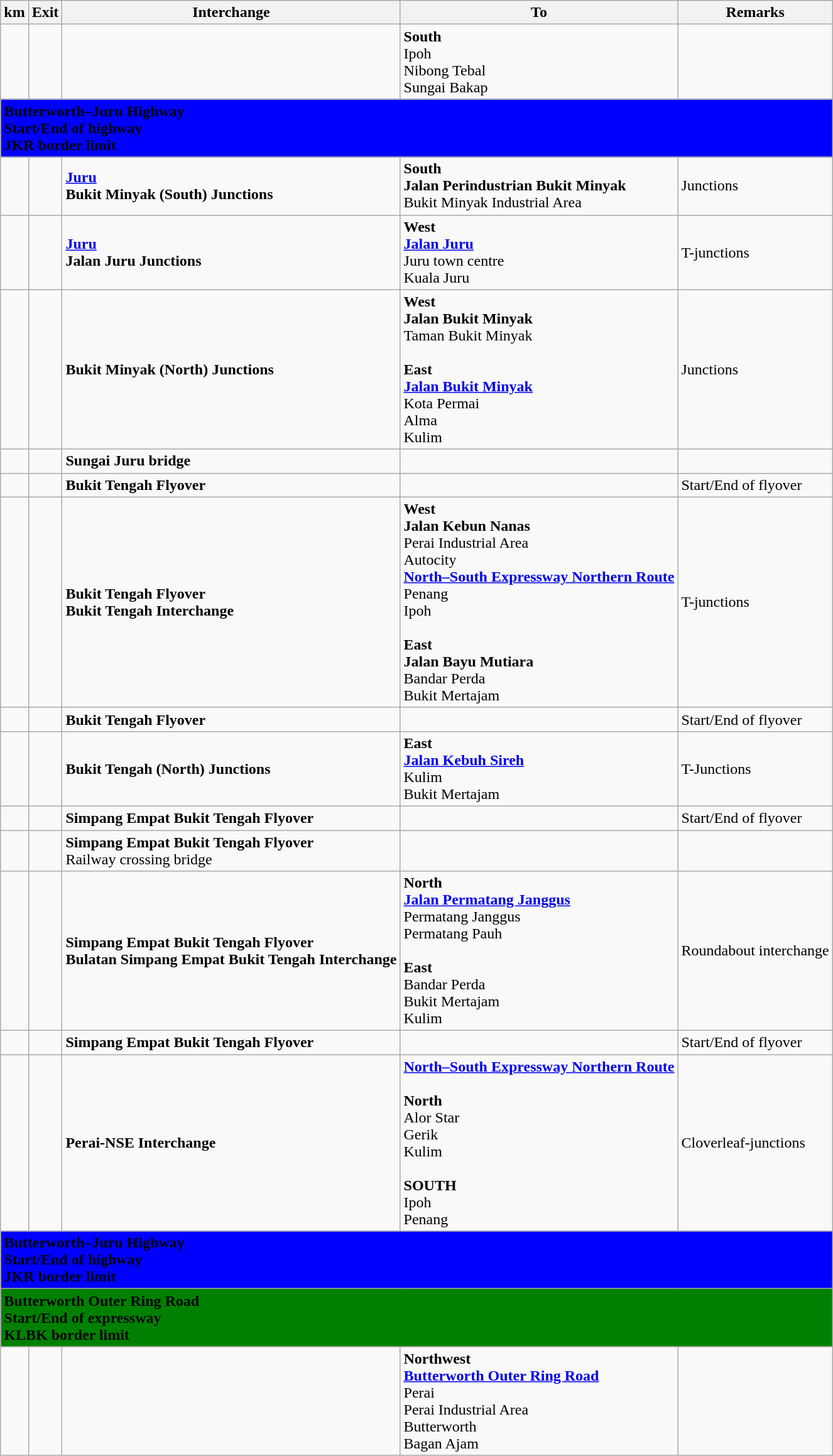<table class="wikitable">
<tr>
<th>km</th>
<th>Exit</th>
<th>Interchange</th>
<th>To</th>
<th>Remarks</th>
</tr>
<tr>
<td></td>
<td></td>
<td></td>
<td><strong>South</strong><br> Ipoh<br> Nibong Tebal<br> Sungai Bakap</td>
<td></td>
</tr>
<tr>
<td style="width:600px" colspan="6" style="text-align:center" bgcolor="blue"><strong><span> Butterworth–Juru Highway<br>Start/End of highway<br>JKR border limit</span></strong></td>
</tr>
<tr>
<td></td>
<td></td>
<td><strong><a href='#'>Juru</a></strong><br><strong>Bukit Minyak (South) Junctions</strong></td>
<td><strong>South</strong><br><strong>Jalan Perindustrian Bukit Minyak</strong><br>Bukit Minyak Industrial Area</td>
<td>Junctions</td>
</tr>
<tr>
<td></td>
<td></td>
<td><strong><a href='#'>Juru</a></strong><br><strong>Jalan Juru Junctions</strong></td>
<td><strong>West</strong><br> <strong><a href='#'>Jalan Juru</a></strong><br>Juru town centre<br>Kuala Juru</td>
<td>T-junctions</td>
</tr>
<tr>
<td></td>
<td></td>
<td><strong>Bukit Minyak (North) Junctions</strong></td>
<td><strong>West</strong><br><strong>Jalan Bukit Minyak</strong><br>Taman Bukit Minyak<br><br><strong>East</strong><br> <strong><a href='#'>Jalan Bukit Minyak</a></strong><br>Kota Permai<br>Alma<br>Kulim</td>
<td>Junctions</td>
</tr>
<tr>
<td></td>
<td></td>
<td><strong>Sungai Juru bridge</strong></td>
<td></td>
<td></td>
</tr>
<tr>
<td></td>
<td></td>
<td><strong>Bukit Tengah Flyover</strong></td>
<td></td>
<td>Start/End of flyover</td>
</tr>
<tr>
<td></td>
<td></td>
<td><strong>Bukit Tengah Flyover</strong><br><strong>Bukit Tengah Interchange</strong></td>
<td><strong>West</strong><br><strong>Jalan Kebun Nanas</strong><br>Perai Industrial Area <br> Autocity <br>   <strong><a href='#'>North–South Expressway Northern Route</a></strong><br>Penang<br>Ipoh<br><br><strong>East</strong><br><strong>Jalan Bayu Mutiara</strong><br>Bandar Perda<br>Bukit Mertajam</td>
<td>T-junctions</td>
</tr>
<tr>
<td></td>
<td></td>
<td><strong>Bukit Tengah Flyover</strong></td>
<td></td>
<td>Start/End of flyover</td>
</tr>
<tr>
<td></td>
<td></td>
<td><strong>Bukit Tengah (North) Junctions</strong></td>
<td><strong>East</strong><br> <strong><a href='#'>Jalan Kebuh Sireh</a></strong><br>Kulim<br>Bukit Mertajam</td>
<td>T-Junctions</td>
</tr>
<tr>
<td></td>
<td></td>
<td><strong>Simpang Empat Bukit Tengah Flyover</strong></td>
<td></td>
<td>Start/End of flyover</td>
</tr>
<tr>
<td></td>
<td></td>
<td><strong>Simpang Empat Bukit Tengah Flyover</strong><br>Railway crossing bridge</td>
<td></td>
<td></td>
</tr>
<tr>
<td></td>
<td></td>
<td><strong>Simpang Empat Bukit Tengah Flyover</strong><br><strong>Bulatan Simpang Empat Bukit Tengah Interchange</strong></td>
<td><strong>North</strong><br> <strong><a href='#'>Jalan Permatang Janggus</a></strong><br>Permatang Janggus<br>Permatang Pauh<br><br><strong>East</strong><br> Bandar Perda<br> Bukit Mertajam<br> Kulim</td>
<td>Roundabout interchange</td>
</tr>
<tr>
<td></td>
<td></td>
<td><strong>Simpang Empat Bukit Tengah Flyover</strong></td>
<td></td>
<td>Start/End of flyover</td>
</tr>
<tr>
<td></td>
<td></td>
<td><strong>Perai-NSE Interchange</strong></td>
<td>  <strong><a href='#'>North–South Expressway Northern Route</a></strong><br><br><strong>North</strong><br>Alor Star<br>Gerik<br>Kulim<br><br><strong>SOUTH</strong><br>Ipoh<br>Penang</td>
<td>Cloverleaf-junctions</td>
</tr>
<tr>
<td style="width:600px" colspan="6" style="text-align:center" bgcolor="blue"><strong><span> Butterworth–Juru Highway<br>Start/End of highway<br>JKR border limit</span></strong></td>
</tr>
<tr>
<td style="width:600px" colspan="6" style="text-align:center" bgcolor="green"><strong><span>  Butterworth Outer Ring Road<br>Start/End of expressway<br>KLBK border limit</span></strong></td>
</tr>
<tr>
<td></td>
<td></td>
<td></td>
<td><strong>Northwest</strong><br>  <strong><a href='#'>Butterworth Outer Ring Road</a></strong><br>Perai<br>Perai Industrial Area<br>Butterworth<br>Bagan Ajam</td>
<td></td>
</tr>
</table>
